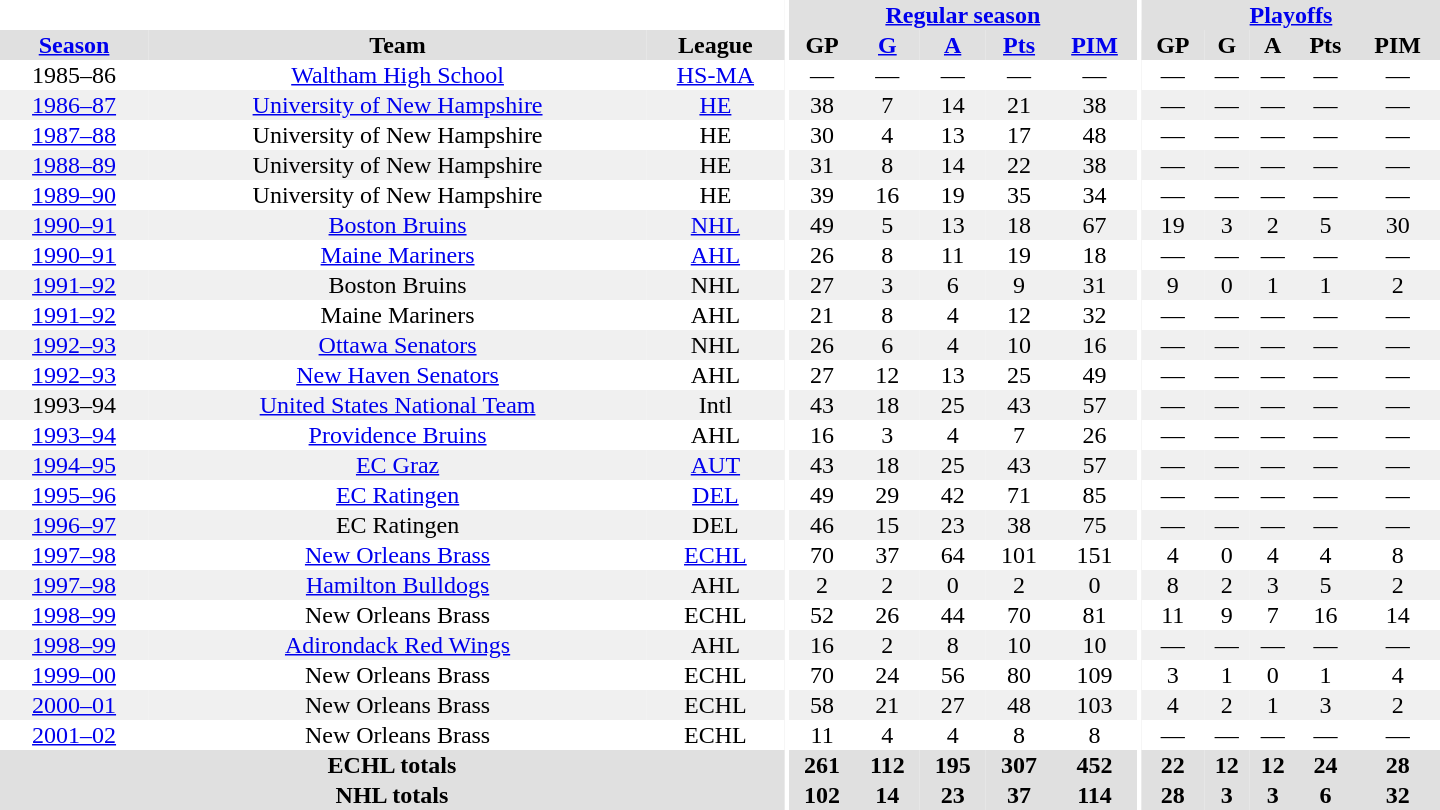<table border="0" cellpadding="1" cellspacing="0" style="text-align:center; width:60em">
<tr bgcolor="#e0e0e0">
<th colspan="3" bgcolor="#ffffff"></th>
<th rowspan="100" bgcolor="#ffffff"></th>
<th colspan="5"><a href='#'>Regular season</a></th>
<th rowspan="100" bgcolor="#ffffff"></th>
<th colspan="5"><a href='#'>Playoffs</a></th>
</tr>
<tr bgcolor="#e0e0e0">
<th><a href='#'>Season</a></th>
<th>Team</th>
<th>League</th>
<th>GP</th>
<th><a href='#'>G</a></th>
<th><a href='#'>A</a></th>
<th><a href='#'>Pts</a></th>
<th><a href='#'>PIM</a></th>
<th>GP</th>
<th>G</th>
<th>A</th>
<th>Pts</th>
<th>PIM</th>
</tr>
<tr>
<td>1985–86</td>
<td><a href='#'>Waltham High School</a></td>
<td><a href='#'>HS-MA</a></td>
<td>—</td>
<td>—</td>
<td>—</td>
<td>—</td>
<td>—</td>
<td>—</td>
<td>—</td>
<td>—</td>
<td>—</td>
<td>—</td>
</tr>
<tr bgcolor="#f0f0f0">
<td><a href='#'>1986–87</a></td>
<td><a href='#'>University of New Hampshire</a></td>
<td><a href='#'>HE</a></td>
<td>38</td>
<td>7</td>
<td>14</td>
<td>21</td>
<td>38</td>
<td>—</td>
<td>—</td>
<td>—</td>
<td>—</td>
<td>—</td>
</tr>
<tr>
<td><a href='#'>1987–88</a></td>
<td>University of New Hampshire</td>
<td>HE</td>
<td>30</td>
<td>4</td>
<td>13</td>
<td>17</td>
<td>48</td>
<td>—</td>
<td>—</td>
<td>—</td>
<td>—</td>
<td>—</td>
</tr>
<tr bgcolor="#f0f0f0">
<td><a href='#'>1988–89</a></td>
<td>University of New Hampshire</td>
<td>HE</td>
<td>31</td>
<td>8</td>
<td>14</td>
<td>22</td>
<td>38</td>
<td>—</td>
<td>—</td>
<td>—</td>
<td>—</td>
<td>—</td>
</tr>
<tr>
<td><a href='#'>1989–90</a></td>
<td>University of New Hampshire</td>
<td>HE</td>
<td>39</td>
<td>16</td>
<td>19</td>
<td>35</td>
<td>34</td>
<td>—</td>
<td>—</td>
<td>—</td>
<td>—</td>
<td>—</td>
</tr>
<tr bgcolor="#f0f0f0">
<td><a href='#'>1990–91</a></td>
<td><a href='#'>Boston Bruins</a></td>
<td><a href='#'>NHL</a></td>
<td>49</td>
<td>5</td>
<td>13</td>
<td>18</td>
<td>67</td>
<td>19</td>
<td>3</td>
<td>2</td>
<td>5</td>
<td>30</td>
</tr>
<tr>
<td><a href='#'>1990–91</a></td>
<td><a href='#'>Maine Mariners</a></td>
<td><a href='#'>AHL</a></td>
<td>26</td>
<td>8</td>
<td>11</td>
<td>19</td>
<td>18</td>
<td>—</td>
<td>—</td>
<td>—</td>
<td>—</td>
<td>—</td>
</tr>
<tr bgcolor="#f0f0f0">
<td><a href='#'>1991–92</a></td>
<td>Boston Bruins</td>
<td>NHL</td>
<td>27</td>
<td>3</td>
<td>6</td>
<td>9</td>
<td>31</td>
<td>9</td>
<td>0</td>
<td>1</td>
<td>1</td>
<td>2</td>
</tr>
<tr>
<td><a href='#'>1991–92</a></td>
<td>Maine Mariners</td>
<td>AHL</td>
<td>21</td>
<td>8</td>
<td>4</td>
<td>12</td>
<td>32</td>
<td>—</td>
<td>—</td>
<td>—</td>
<td>—</td>
<td>—</td>
</tr>
<tr bgcolor="#f0f0f0">
<td><a href='#'>1992–93</a></td>
<td><a href='#'>Ottawa Senators</a></td>
<td>NHL</td>
<td>26</td>
<td>6</td>
<td>4</td>
<td>10</td>
<td>16</td>
<td>—</td>
<td>—</td>
<td>—</td>
<td>—</td>
<td>—</td>
</tr>
<tr>
<td><a href='#'>1992–93</a></td>
<td><a href='#'>New Haven Senators</a></td>
<td>AHL</td>
<td>27</td>
<td>12</td>
<td>13</td>
<td>25</td>
<td>49</td>
<td>—</td>
<td>—</td>
<td>—</td>
<td>—</td>
<td>—</td>
</tr>
<tr bgcolor="#f0f0f0">
<td>1993–94</td>
<td><a href='#'>United States National Team</a></td>
<td>Intl</td>
<td>43</td>
<td>18</td>
<td>25</td>
<td>43</td>
<td>57</td>
<td>—</td>
<td>—</td>
<td>—</td>
<td>—</td>
<td>—</td>
</tr>
<tr>
<td><a href='#'>1993–94</a></td>
<td><a href='#'>Providence Bruins</a></td>
<td>AHL</td>
<td>16</td>
<td>3</td>
<td>4</td>
<td>7</td>
<td>26</td>
<td>—</td>
<td>—</td>
<td>—</td>
<td>—</td>
<td>—</td>
</tr>
<tr bgcolor="#f0f0f0">
<td><a href='#'>1994–95</a></td>
<td><a href='#'>EC Graz</a></td>
<td><a href='#'>AUT</a></td>
<td>43</td>
<td>18</td>
<td>25</td>
<td>43</td>
<td>57</td>
<td>—</td>
<td>—</td>
<td>—</td>
<td>—</td>
<td>—</td>
</tr>
<tr>
<td><a href='#'>1995–96</a></td>
<td><a href='#'>EC Ratingen</a></td>
<td><a href='#'>DEL</a></td>
<td>49</td>
<td>29</td>
<td>42</td>
<td>71</td>
<td>85</td>
<td>—</td>
<td>—</td>
<td>—</td>
<td>—</td>
<td>—</td>
</tr>
<tr bgcolor="#f0f0f0">
<td><a href='#'>1996–97</a></td>
<td>EC Ratingen</td>
<td>DEL</td>
<td>46</td>
<td>15</td>
<td>23</td>
<td>38</td>
<td>75</td>
<td>—</td>
<td>—</td>
<td>—</td>
<td>—</td>
<td>—</td>
</tr>
<tr>
<td><a href='#'>1997–98</a></td>
<td><a href='#'>New Orleans Brass</a></td>
<td><a href='#'>ECHL</a></td>
<td>70</td>
<td>37</td>
<td>64</td>
<td>101</td>
<td>151</td>
<td>4</td>
<td>0</td>
<td>4</td>
<td>4</td>
<td>8</td>
</tr>
<tr bgcolor="#f0f0f0">
<td><a href='#'>1997–98</a></td>
<td><a href='#'>Hamilton Bulldogs</a></td>
<td>AHL</td>
<td>2</td>
<td>2</td>
<td>0</td>
<td>2</td>
<td>0</td>
<td>8</td>
<td>2</td>
<td>3</td>
<td>5</td>
<td>2</td>
</tr>
<tr>
<td><a href='#'>1998–99</a></td>
<td>New Orleans Brass</td>
<td>ECHL</td>
<td>52</td>
<td>26</td>
<td>44</td>
<td>70</td>
<td>81</td>
<td>11</td>
<td>9</td>
<td>7</td>
<td>16</td>
<td>14</td>
</tr>
<tr bgcolor="#f0f0f0">
<td><a href='#'>1998–99</a></td>
<td><a href='#'>Adirondack Red Wings</a></td>
<td>AHL</td>
<td>16</td>
<td>2</td>
<td>8</td>
<td>10</td>
<td>10</td>
<td>—</td>
<td>—</td>
<td>—</td>
<td>—</td>
<td>—</td>
</tr>
<tr>
<td><a href='#'>1999–00</a></td>
<td>New Orleans Brass</td>
<td>ECHL</td>
<td>70</td>
<td>24</td>
<td>56</td>
<td>80</td>
<td>109</td>
<td>3</td>
<td>1</td>
<td>0</td>
<td>1</td>
<td>4</td>
</tr>
<tr bgcolor="#f0f0f0">
<td><a href='#'>2000–01</a></td>
<td>New Orleans Brass</td>
<td>ECHL</td>
<td>58</td>
<td>21</td>
<td>27</td>
<td>48</td>
<td>103</td>
<td>4</td>
<td>2</td>
<td>1</td>
<td>3</td>
<td>2</td>
</tr>
<tr>
<td><a href='#'>2001–02</a></td>
<td>New Orleans Brass</td>
<td>ECHL</td>
<td>11</td>
<td>4</td>
<td>4</td>
<td>8</td>
<td>8</td>
<td>—</td>
<td>—</td>
<td>—</td>
<td>—</td>
<td>—</td>
</tr>
<tr bgcolor="#e0e0e0">
<th colspan="3">ECHL totals</th>
<th>261</th>
<th>112</th>
<th>195</th>
<th>307</th>
<th>452</th>
<th>22</th>
<th>12</th>
<th>12</th>
<th>24</th>
<th>28</th>
</tr>
<tr bgcolor="#e0e0e0">
<th colspan="3">NHL totals</th>
<th>102</th>
<th>14</th>
<th>23</th>
<th>37</th>
<th>114</th>
<th>28</th>
<th>3</th>
<th>3</th>
<th>6</th>
<th>32</th>
</tr>
</table>
